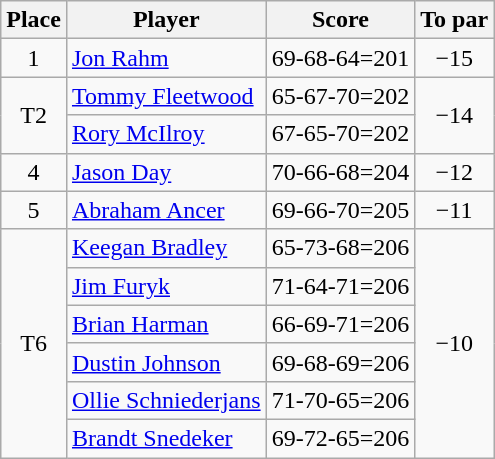<table class="wikitable">
<tr>
<th>Place</th>
<th>Player</th>
<th>Score</th>
<th>To par</th>
</tr>
<tr>
<td align=center>1</td>
<td> <a href='#'>Jon Rahm</a></td>
<td>69-68-64=201</td>
<td align=center>−15</td>
</tr>
<tr>
<td rowspan=2 align=center>T2</td>
<td> <a href='#'>Tommy Fleetwood</a></td>
<td>65-67-70=202</td>
<td rowspan=2 align=center>−14</td>
</tr>
<tr>
<td> <a href='#'>Rory McIlroy</a></td>
<td>67-65-70=202</td>
</tr>
<tr>
<td align=center>4</td>
<td> <a href='#'>Jason Day</a></td>
<td>70-66-68=204</td>
<td align=center>−12</td>
</tr>
<tr>
<td align=center>5</td>
<td> <a href='#'>Abraham Ancer</a></td>
<td>69-66-70=205</td>
<td align=center>−11</td>
</tr>
<tr>
<td rowspan=6 align=center>T6</td>
<td> <a href='#'>Keegan Bradley</a></td>
<td>65-73-68=206</td>
<td rowspan=6 align=center>−10</td>
</tr>
<tr>
<td> <a href='#'>Jim Furyk</a></td>
<td>71-64-71=206</td>
</tr>
<tr>
<td> <a href='#'>Brian Harman</a></td>
<td>66-69-71=206</td>
</tr>
<tr>
<td> <a href='#'>Dustin Johnson</a></td>
<td>69-68-69=206</td>
</tr>
<tr>
<td> <a href='#'>Ollie Schniederjans</a></td>
<td>71-70-65=206</td>
</tr>
<tr>
<td> <a href='#'>Brandt Snedeker</a></td>
<td>69-72-65=206</td>
</tr>
</table>
